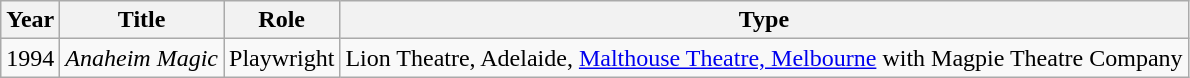<table class="wikitable">
<tr>
<th>Year</th>
<th>Title</th>
<th>Role</th>
<th>Type</th>
</tr>
<tr>
<td>1994</td>
<td><em>Anaheim Magic</em></td>
<td>Playwright</td>
<td>Lion Theatre, Adelaide, <a href='#'>Malthouse Theatre, Melbourne</a> with Magpie Theatre Company</td>
</tr>
</table>
